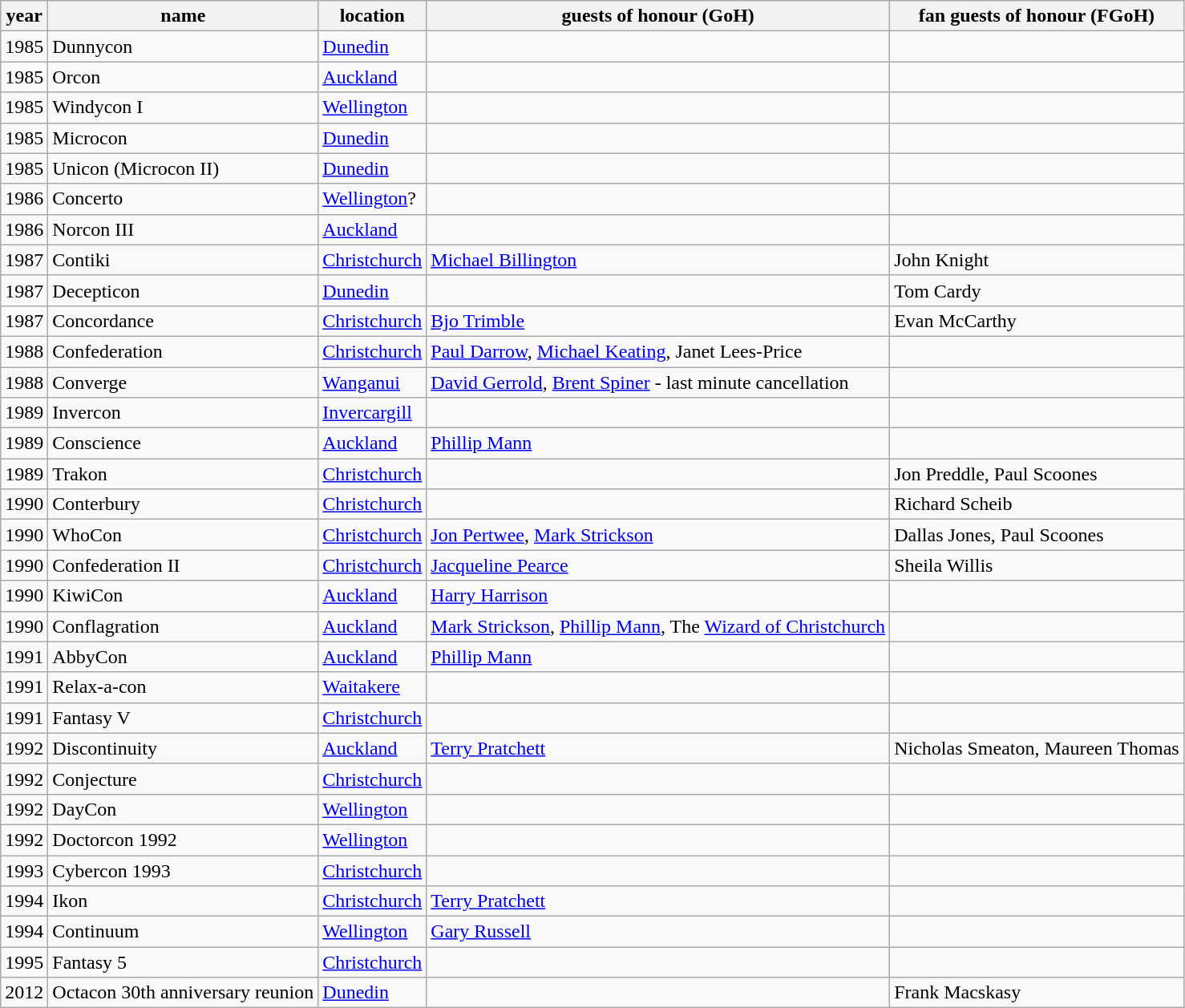<table class="wikitable">
<tr>
<th>year</th>
<th>name</th>
<th>location</th>
<th>guests of honour (GoH)</th>
<th>fan guests of honour (FGoH)</th>
</tr>
<tr>
<td>1985</td>
<td>Dunnycon</td>
<td><a href='#'>Dunedin</a></td>
<td></td>
<td></td>
</tr>
<tr>
<td>1985</td>
<td>Orcon</td>
<td><a href='#'>Auckland</a></td>
<td></td>
<td></td>
</tr>
<tr>
<td>1985</td>
<td>Windycon I</td>
<td><a href='#'>Wellington</a></td>
<td></td>
<td></td>
</tr>
<tr>
<td>1985</td>
<td>Microcon</td>
<td><a href='#'>Dunedin</a></td>
<td></td>
<td></td>
</tr>
<tr>
<td>1985</td>
<td>Unicon (Microcon II)</td>
<td><a href='#'>Dunedin</a></td>
<td></td>
<td></td>
</tr>
<tr>
<td>1986</td>
<td>Concerto</td>
<td><a href='#'>Wellington</a>?</td>
<td></td>
<td></td>
</tr>
<tr>
<td>1986</td>
<td>Norcon III</td>
<td><a href='#'>Auckland</a></td>
<td></td>
<td></td>
</tr>
<tr>
<td>1987</td>
<td>Contiki</td>
<td><a href='#'>Christchurch</a></td>
<td><a href='#'>Michael Billington</a></td>
<td>John Knight</td>
</tr>
<tr>
<td>1987</td>
<td>Decepticon</td>
<td><a href='#'>Dunedin</a></td>
<td></td>
<td>Tom Cardy</td>
</tr>
<tr>
<td>1987</td>
<td>Concordance</td>
<td><a href='#'>Christchurch</a></td>
<td><a href='#'>Bjo Trimble</a></td>
<td>Evan McCarthy</td>
</tr>
<tr>
<td>1988</td>
<td>Confederation</td>
<td><a href='#'>Christchurch</a></td>
<td><a href='#'>Paul Darrow</a>, <a href='#'>Michael Keating</a>, Janet Lees-Price</td>
<td></td>
</tr>
<tr>
<td>1988</td>
<td>Converge</td>
<td><a href='#'>Wanganui</a></td>
<td><a href='#'>David Gerrold</a>, <a href='#'>Brent Spiner</a> - last minute cancellation</td>
<td></td>
</tr>
<tr>
<td>1989</td>
<td>Invercon</td>
<td><a href='#'>Invercargill</a></td>
<td></td>
<td></td>
</tr>
<tr>
<td>1989</td>
<td>Conscience</td>
<td><a href='#'>Auckland</a></td>
<td><a href='#'>Phillip Mann</a></td>
<td></td>
</tr>
<tr>
<td>1989</td>
<td>Trakon</td>
<td><a href='#'>Christchurch</a></td>
<td></td>
<td>Jon Preddle, Paul Scoones</td>
</tr>
<tr>
<td>1990</td>
<td>Conterbury</td>
<td><a href='#'>Christchurch</a></td>
<td></td>
<td>Richard Scheib</td>
</tr>
<tr>
<td>1990</td>
<td>WhoCon</td>
<td><a href='#'>Christchurch</a></td>
<td><a href='#'>Jon Pertwee</a>, <a href='#'>Mark Strickson</a></td>
<td>Dallas Jones, Paul Scoones</td>
</tr>
<tr>
<td>1990</td>
<td>Confederation II</td>
<td><a href='#'>Christchurch</a></td>
<td><a href='#'>Jacqueline Pearce</a></td>
<td>Sheila Willis</td>
</tr>
<tr>
<td>1990</td>
<td>KiwiCon</td>
<td><a href='#'>Auckland</a></td>
<td><a href='#'>Harry Harrison</a></td>
<td></td>
</tr>
<tr>
<td>1990</td>
<td>Conflagration</td>
<td><a href='#'>Auckland</a></td>
<td><a href='#'>Mark Strickson</a>, <a href='#'>Phillip Mann</a>, The <a href='#'>Wizard of Christchurch</a></td>
<td></td>
</tr>
<tr>
<td>1991</td>
<td>AbbyCon</td>
<td><a href='#'>Auckland</a></td>
<td><a href='#'>Phillip Mann</a></td>
<td></td>
</tr>
<tr>
<td>1991</td>
<td>Relax-a-con</td>
<td><a href='#'>Waitakere</a></td>
<td></td>
<td></td>
</tr>
<tr>
<td>1991</td>
<td>Fantasy V</td>
<td><a href='#'>Christchurch</a></td>
<td></td>
<td></td>
</tr>
<tr>
<td>1992</td>
<td>Discontinuity</td>
<td><a href='#'>Auckland</a></td>
<td><a href='#'>Terry Pratchett</a></td>
<td>Nicholas Smeaton, Maureen Thomas</td>
</tr>
<tr>
<td>1992</td>
<td>Conjecture</td>
<td><a href='#'>Christchurch</a></td>
<td></td>
<td></td>
</tr>
<tr>
<td>1992</td>
<td>DayCon</td>
<td><a href='#'>Wellington</a></td>
<td></td>
<td></td>
</tr>
<tr>
<td>1992</td>
<td>Doctorcon 1992</td>
<td><a href='#'>Wellington</a></td>
<td></td>
<td></td>
</tr>
<tr>
<td>1993</td>
<td>Cybercon 1993</td>
<td><a href='#'>Christchurch</a></td>
<td></td>
<td></td>
</tr>
<tr>
<td>1994</td>
<td>Ikon</td>
<td><a href='#'>Christchurch</a></td>
<td><a href='#'>Terry Pratchett</a></td>
<td></td>
</tr>
<tr>
<td>1994</td>
<td>Continuum</td>
<td><a href='#'>Wellington</a></td>
<td><a href='#'>Gary Russell</a></td>
<td></td>
</tr>
<tr>
<td>1995</td>
<td>Fantasy 5</td>
<td><a href='#'>Christchurch</a></td>
<td></td>
<td></td>
</tr>
<tr>
<td>2012</td>
<td>Octacon 30th anniversary reunion</td>
<td><a href='#'>Dunedin</a></td>
<td></td>
<td>Frank Macskasy</td>
</tr>
</table>
